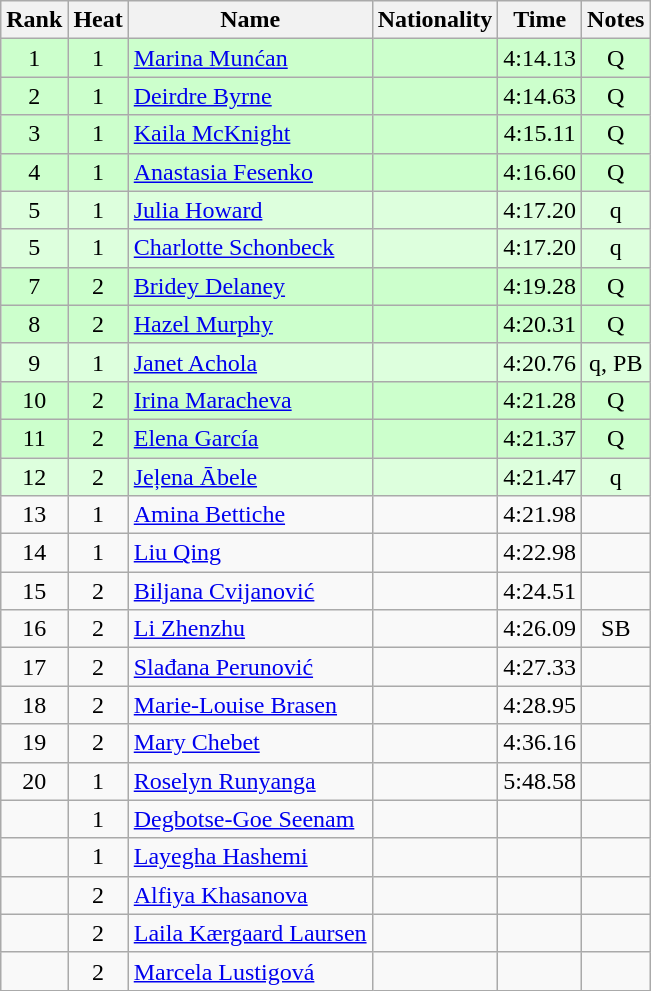<table class="wikitable sortable" style="text-align:center">
<tr>
<th>Rank</th>
<th>Heat</th>
<th>Name</th>
<th>Nationality</th>
<th>Time</th>
<th>Notes</th>
</tr>
<tr bgcolor=ccffcc>
<td>1</td>
<td>1</td>
<td align=left><a href='#'>Marina Munćan</a></td>
<td align=left></td>
<td>4:14.13</td>
<td>Q</td>
</tr>
<tr bgcolor=ccffcc>
<td>2</td>
<td>1</td>
<td align=left><a href='#'>Deirdre Byrne</a></td>
<td align=left></td>
<td>4:14.63</td>
<td>Q</td>
</tr>
<tr bgcolor=ccffcc>
<td>3</td>
<td>1</td>
<td align=left><a href='#'>Kaila McKnight</a></td>
<td align=left></td>
<td>4:15.11</td>
<td>Q</td>
</tr>
<tr bgcolor=ccffcc>
<td>4</td>
<td>1</td>
<td align=left><a href='#'>Anastasia Fesenko</a></td>
<td align=left></td>
<td>4:16.60</td>
<td>Q</td>
</tr>
<tr bgcolor=ddffdd>
<td>5</td>
<td>1</td>
<td align=left><a href='#'>Julia Howard</a></td>
<td align=left></td>
<td>4:17.20</td>
<td>q</td>
</tr>
<tr bgcolor=ddffdd>
<td>5</td>
<td>1</td>
<td align=left><a href='#'>Charlotte Schonbeck</a></td>
<td align=left></td>
<td>4:17.20</td>
<td>q</td>
</tr>
<tr bgcolor=ccffcc>
<td>7</td>
<td>2</td>
<td align=left><a href='#'>Bridey Delaney</a></td>
<td align=left></td>
<td>4:19.28</td>
<td>Q</td>
</tr>
<tr bgcolor=ccffcc>
<td>8</td>
<td>2</td>
<td align=left><a href='#'>Hazel Murphy</a></td>
<td align=left></td>
<td>4:20.31</td>
<td>Q</td>
</tr>
<tr bgcolor=ddffdd>
<td>9</td>
<td>1</td>
<td align=left><a href='#'>Janet Achola</a></td>
<td align=left></td>
<td>4:20.76</td>
<td>q, PB</td>
</tr>
<tr bgcolor=ccffcc>
<td>10</td>
<td>2</td>
<td align=left><a href='#'>Irina Maracheva</a></td>
<td align=left></td>
<td>4:21.28</td>
<td>Q</td>
</tr>
<tr bgcolor=ccffcc>
<td>11</td>
<td>2</td>
<td align=left><a href='#'>Elena García</a></td>
<td align=left></td>
<td>4:21.37</td>
<td>Q</td>
</tr>
<tr bgcolor=ddffdd>
<td>12</td>
<td>2</td>
<td align=left><a href='#'>Jeļena Ābele</a></td>
<td align=left></td>
<td>4:21.47</td>
<td>q</td>
</tr>
<tr>
<td>13</td>
<td>1</td>
<td align=left><a href='#'>Amina Bettiche</a></td>
<td align=left></td>
<td>4:21.98</td>
<td></td>
</tr>
<tr>
<td>14</td>
<td>1</td>
<td align=left><a href='#'>Liu Qing</a></td>
<td align=left></td>
<td>4:22.98</td>
<td></td>
</tr>
<tr>
<td>15</td>
<td>2</td>
<td align=left><a href='#'>Biljana Cvijanović</a></td>
<td align=left></td>
<td>4:24.51</td>
<td></td>
</tr>
<tr>
<td>16</td>
<td>2</td>
<td align=left><a href='#'>Li Zhenzhu</a></td>
<td align=left></td>
<td>4:26.09</td>
<td>SB</td>
</tr>
<tr>
<td>17</td>
<td>2</td>
<td align=left><a href='#'>Slađana Perunović</a></td>
<td align=left></td>
<td>4:27.33</td>
<td></td>
</tr>
<tr>
<td>18</td>
<td>2</td>
<td align=left><a href='#'>Marie-Louise Brasen</a></td>
<td align=left></td>
<td>4:28.95</td>
<td></td>
</tr>
<tr>
<td>19</td>
<td>2</td>
<td align=left><a href='#'>Mary Chebet</a></td>
<td align=left></td>
<td>4:36.16</td>
<td></td>
</tr>
<tr>
<td>20</td>
<td>1</td>
<td align=left><a href='#'>Roselyn Runyanga</a></td>
<td align=left></td>
<td>5:48.58</td>
<td></td>
</tr>
<tr>
<td></td>
<td>1</td>
<td align=left><a href='#'>Degbotse-Goe Seenam</a></td>
<td align=left></td>
<td></td>
<td></td>
</tr>
<tr>
<td></td>
<td>1</td>
<td align=left><a href='#'>Layegha Hashemi</a></td>
<td align=left></td>
<td></td>
<td></td>
</tr>
<tr>
<td></td>
<td>2</td>
<td align=left><a href='#'>Alfiya Khasanova</a></td>
<td align=left></td>
<td></td>
<td></td>
</tr>
<tr>
<td></td>
<td>2</td>
<td align=left><a href='#'>Laila Kærgaard Laursen</a></td>
<td align=left></td>
<td></td>
<td></td>
</tr>
<tr>
<td></td>
<td>2</td>
<td align=left><a href='#'>Marcela Lustigová</a></td>
<td align=left></td>
<td></td>
<td></td>
</tr>
</table>
